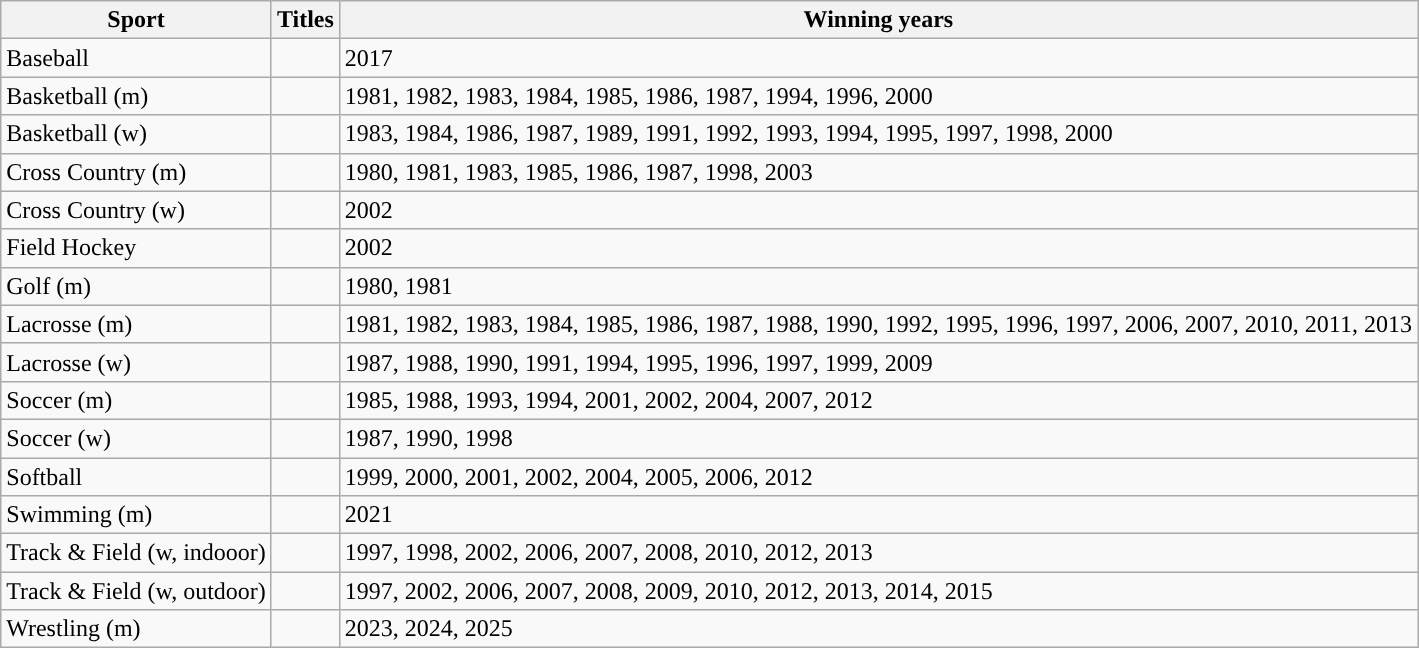<table class="wikitable sortable"; style=" ">
<tr>
<th width=px>Sport</th>
<th width=px>Titles</th>
<th width=px>Winning years</th>
</tr>
<tr>
<td>Baseball</td>
<td></td>
<td>2017</td>
</tr>
<tr>
<td>Basketball (m)</td>
<td></td>
<td>1981, 1982, 1983, 1984, 1985, 1986, 1987, 1994, 1996, 2000</td>
</tr>
<tr>
<td>Basketball (w)</td>
<td></td>
<td>1983, 1984, 1986, 1987, 1989, 1991, 1992, 1993, 1994, 1995, 1997, 1998, 2000</td>
</tr>
<tr>
<td>Cross Country (m)</td>
<td></td>
<td>1980, 1981, 1983, 1985, 1986, 1987, 1998, 2003</td>
</tr>
<tr>
<td>Cross Country (w)</td>
<td></td>
<td>2002</td>
</tr>
<tr>
<td>Field Hockey</td>
<td></td>
<td>2002</td>
</tr>
<tr>
<td>Golf (m)</td>
<td></td>
<td>1980, 1981</td>
</tr>
<tr>
<td>Lacrosse (m)</td>
<td></td>
<td>1981, 1982, 1983, 1984, 1985, 1986, 1987, 1988, 1990, 1992, 1995, 1996, 1997, 2006, 2007, 2010, 2011, 2013</td>
</tr>
<tr>
<td>Lacrosse (w)</td>
<td></td>
<td>1987, 1988, 1990, 1991, 1994, 1995, 1996, 1997, 1999, 2009</td>
</tr>
<tr>
<td>Soccer (m)</td>
<td></td>
<td>1985, 1988, 1993, 1994, 2001, 2002, 2004, 2007, 2012</td>
</tr>
<tr>
<td>Soccer (w)</td>
<td></td>
<td>1987, 1990, 1998</td>
</tr>
<tr>
<td>Softball</td>
<td></td>
<td>1999, 2000, 2001, 2002, 2004, 2005, 2006, 2012</td>
</tr>
<tr>
<td>Swimming (m)</td>
<td></td>
<td>2021</td>
</tr>
<tr>
<td>Track & Field (w, indooor)</td>
<td></td>
<td>1997, 1998, 2002, 2006, 2007, 2008, 2010, 2012, 2013</td>
</tr>
<tr>
<td>Track & Field (w, outdoor)</td>
<td></td>
<td>1997, 2002, 2006, 2007, 2008, 2009, 2010, 2012, 2013, 2014, 2015</td>
</tr>
<tr>
<td>Wrestling (m)</td>
<td></td>
<td>2023, 2024, 2025</td>
</tr>
</table>
